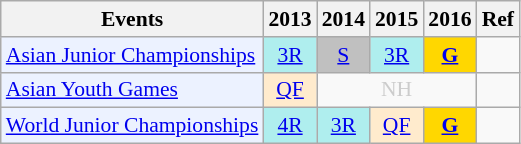<table class="wikitable" style="font-size: 90%; text-align:center">
<tr>
<th>Events</th>
<th>2013</th>
<th>2014</th>
<th>2015</th>
<th>2016</th>
<th>Ref</th>
</tr>
<tr>
<td bgcolor="#ECF2FF"; align="left"><a href='#'>Asian Junior Championships</a></td>
<td bgcolor=AFEEEE><a href='#'>3R</a></td>
<td bgcolor=silver><a href='#'>S</a></td>
<td bgcolor=AFEEEE><a href='#'>3R</a></td>
<td bgcolor=gold><a href='#'><strong>G</strong></a></td>
<td></td>
</tr>
<tr>
<td bgcolor="#ECF2FF"; align="left"><a href='#'>Asian Youth Games</a></td>
<td bgcolor=FFEBCD><a href='#'>QF</a></td>
<td colspan="3" style=color:#ccc>NH</td>
<td></td>
</tr>
<tr>
<td bgcolor="#ECF2FF"; align="left"><a href='#'>World Junior Championships</a></td>
<td bgcolor=AFEEEE><a href='#'>4R</a></td>
<td bgcolor=AFEEEE><a href='#'>3R</a></td>
<td bgcolor=FFEBCD><a href='#'>QF</a></td>
<td bgcolor=gold><a href='#'><strong>G</strong></a></td>
<td></td>
</tr>
</table>
